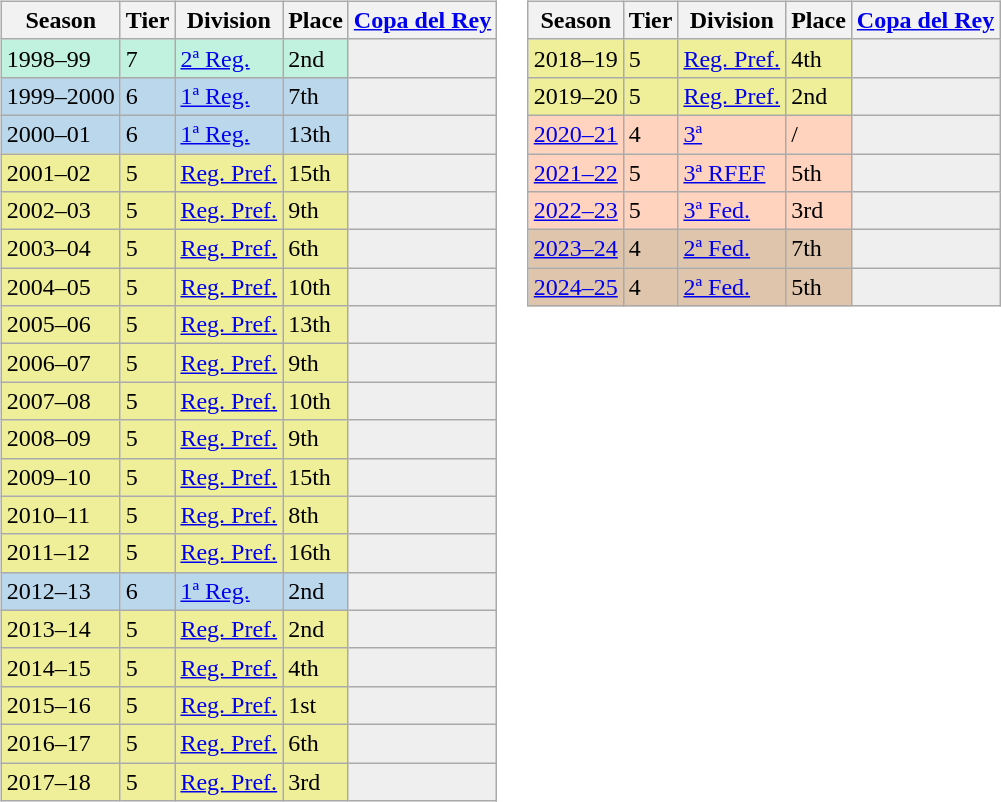<table>
<tr>
<td valign="top" width=0%><br><table class="wikitable">
<tr style="background:#f0f6fa;">
<th>Season</th>
<th>Tier</th>
<th>Division</th>
<th>Place</th>
<th><a href='#'>Copa del Rey</a></th>
</tr>
<tr>
<td style="background:#C0F2DF;">1998–99</td>
<td style="background:#C0F2DF;">7</td>
<td style="background:#C0F2DF;"><a href='#'>2ª Reg.</a></td>
<td style="background:#C0F2DF;">2nd</td>
<td style="background:#efefef;"></td>
</tr>
<tr>
<td style="background:#BBD7EC;">1999–2000</td>
<td style="background:#BBD7EC;">6</td>
<td style="background:#BBD7EC;"><a href='#'>1ª Reg.</a></td>
<td style="background:#BBD7EC;">7th</td>
<td style="background:#efefef;"></td>
</tr>
<tr>
<td style="background:#BBD7EC;">2000–01</td>
<td style="background:#BBD7EC;">6</td>
<td style="background:#BBD7EC;"><a href='#'>1ª Reg.</a></td>
<td style="background:#BBD7EC;">13th</td>
<td style="background:#efefef;"></td>
</tr>
<tr>
<td style="background:#EFEF99;">2001–02</td>
<td style="background:#EFEF99;">5</td>
<td style="background:#EFEF99;"><a href='#'>Reg. Pref.</a></td>
<td style="background:#EFEF99;">15th</td>
<td style="background:#efefef;"></td>
</tr>
<tr>
<td style="background:#EFEF99;">2002–03</td>
<td style="background:#EFEF99;">5</td>
<td style="background:#EFEF99;"><a href='#'>Reg. Pref.</a></td>
<td style="background:#EFEF99;">9th</td>
<td style="background:#efefef;"></td>
</tr>
<tr>
<td style="background:#EFEF99;">2003–04</td>
<td style="background:#EFEF99;">5</td>
<td style="background:#EFEF99;"><a href='#'>Reg. Pref.</a></td>
<td style="background:#EFEF99;">6th</td>
<td style="background:#efefef;"></td>
</tr>
<tr>
<td style="background:#EFEF99;">2004–05</td>
<td style="background:#EFEF99;">5</td>
<td style="background:#EFEF99;"><a href='#'>Reg. Pref.</a></td>
<td style="background:#EFEF99;">10th</td>
<td style="background:#efefef;"></td>
</tr>
<tr>
<td style="background:#EFEF99;">2005–06</td>
<td style="background:#EFEF99;">5</td>
<td style="background:#EFEF99;"><a href='#'>Reg. Pref.</a></td>
<td style="background:#EFEF99;">13th</td>
<td style="background:#efefef;"></td>
</tr>
<tr>
<td style="background:#EFEF99;">2006–07</td>
<td style="background:#EFEF99;">5</td>
<td style="background:#EFEF99;"><a href='#'>Reg. Pref.</a></td>
<td style="background:#EFEF99;">9th</td>
<td style="background:#efefef;"></td>
</tr>
<tr>
<td style="background:#EFEF99;">2007–08</td>
<td style="background:#EFEF99;">5</td>
<td style="background:#EFEF99;"><a href='#'>Reg. Pref.</a></td>
<td style="background:#EFEF99;">10th</td>
<td style="background:#efefef;"></td>
</tr>
<tr>
<td style="background:#EFEF99;">2008–09</td>
<td style="background:#EFEF99;">5</td>
<td style="background:#EFEF99;"><a href='#'>Reg. Pref.</a></td>
<td style="background:#EFEF99;">9th</td>
<td style="background:#efefef;"></td>
</tr>
<tr>
<td style="background:#EFEF99;">2009–10</td>
<td style="background:#EFEF99;">5</td>
<td style="background:#EFEF99;"><a href='#'>Reg. Pref.</a></td>
<td style="background:#EFEF99;">15th</td>
<td style="background:#efefef;"></td>
</tr>
<tr>
<td style="background:#EFEF99;">2010–11</td>
<td style="background:#EFEF99;">5</td>
<td style="background:#EFEF99;"><a href='#'>Reg. Pref.</a></td>
<td style="background:#EFEF99;">8th</td>
<td style="background:#efefef;"></td>
</tr>
<tr>
<td style="background:#EFEF99;">2011–12</td>
<td style="background:#EFEF99;">5</td>
<td style="background:#EFEF99;"><a href='#'>Reg. Pref.</a></td>
<td style="background:#EFEF99;">16th</td>
<td style="background:#efefef;"></td>
</tr>
<tr>
<td style="background:#BBD7EC;">2012–13</td>
<td style="background:#BBD7EC;">6</td>
<td style="background:#BBD7EC;"><a href='#'>1ª Reg.</a></td>
<td style="background:#BBD7EC;">2nd</td>
<td style="background:#efefef;"></td>
</tr>
<tr>
<td style="background:#EFEF99;">2013–14</td>
<td style="background:#EFEF99;">5</td>
<td style="background:#EFEF99;"><a href='#'>Reg. Pref.</a></td>
<td style="background:#EFEF99;">2nd</td>
<td style="background:#efefef;"></td>
</tr>
<tr>
<td style="background:#EFEF99;">2014–15</td>
<td style="background:#EFEF99;">5</td>
<td style="background:#EFEF99;"><a href='#'>Reg. Pref.</a></td>
<td style="background:#EFEF99;">4th</td>
<td style="background:#efefef;"></td>
</tr>
<tr>
<td style="background:#EFEF99;">2015–16</td>
<td style="background:#EFEF99;">5</td>
<td style="background:#EFEF99;"><a href='#'>Reg. Pref.</a></td>
<td style="background:#EFEF99;">1st</td>
<td style="background:#efefef;"></td>
</tr>
<tr>
<td style="background:#EFEF99;">2016–17</td>
<td style="background:#EFEF99;">5</td>
<td style="background:#EFEF99;"><a href='#'>Reg. Pref.</a></td>
<td style="background:#EFEF99;">6th</td>
<td style="background:#efefef;"></td>
</tr>
<tr>
<td style="background:#EFEF99;">2017–18</td>
<td style="background:#EFEF99;">5</td>
<td style="background:#EFEF99;"><a href='#'>Reg. Pref.</a></td>
<td style="background:#EFEF99;">3rd</td>
<td style="background:#efefef;"></td>
</tr>
</table>
</td>
<td valign="top" width=0%><br><table class="wikitable">
<tr style="background:#f0f6fa;">
<th>Season</th>
<th>Tier</th>
<th>Division</th>
<th>Place</th>
<th><a href='#'>Copa del Rey</a></th>
</tr>
<tr>
<td style="background:#EFEF99;">2018–19</td>
<td style="background:#EFEF99;">5</td>
<td style="background:#EFEF99;"><a href='#'>Reg. Pref.</a></td>
<td style="background:#EFEF99;">4th</td>
<td style="background:#efefef;"></td>
</tr>
<tr>
<td style="background:#EFEF99;">2019–20</td>
<td style="background:#EFEF99;">5</td>
<td style="background:#EFEF99;"><a href='#'>Reg. Pref.</a></td>
<td style="background:#EFEF99;">2nd</td>
<td style="background:#efefef;"></td>
</tr>
<tr>
<td style="background:#FFD3BD;"><a href='#'>2020–21</a></td>
<td style="background:#FFD3BD;">4</td>
<td style="background:#FFD3BD;"><a href='#'>3ª</a></td>
<td style="background:#FFD3BD;"> / </td>
<th style="background:#efefef;"></th>
</tr>
<tr>
<td style="background:#FFD3BD;"><a href='#'>2021–22</a></td>
<td style="background:#FFD3BD;">5</td>
<td style="background:#FFD3BD;"><a href='#'>3ª RFEF</a></td>
<td style="background:#FFD3BD;">5th</td>
<th style="background:#efefef;"></th>
</tr>
<tr>
<td style="background:#FFD3BD;"><a href='#'>2022–23</a></td>
<td style="background:#FFD3BD;">5</td>
<td style="background:#FFD3BD;"><a href='#'>3ª Fed.</a></td>
<td style="background:#FFD3BD;">3rd</td>
<th style="background:#efefef;"></th>
</tr>
<tr>
<td style="background:#DEC5AB;"><a href='#'>2023–24</a></td>
<td style="background:#DEC5AB;">4</td>
<td style="background:#DEC5AB;"><a href='#'>2ª Fed.</a></td>
<td style="background:#DEC5AB;">7th</td>
<th style="background:#efefef;"></th>
</tr>
<tr>
<td style="background:#DEC5AB;"><a href='#'>2024–25</a></td>
<td style="background:#DEC5AB;">4</td>
<td style="background:#DEC5AB;"><a href='#'>2ª Fed.</a></td>
<td style="background:#DEC5AB;">5th</td>
<th style="background:#efefef;"></th>
</tr>
</table>
</td>
</tr>
</table>
